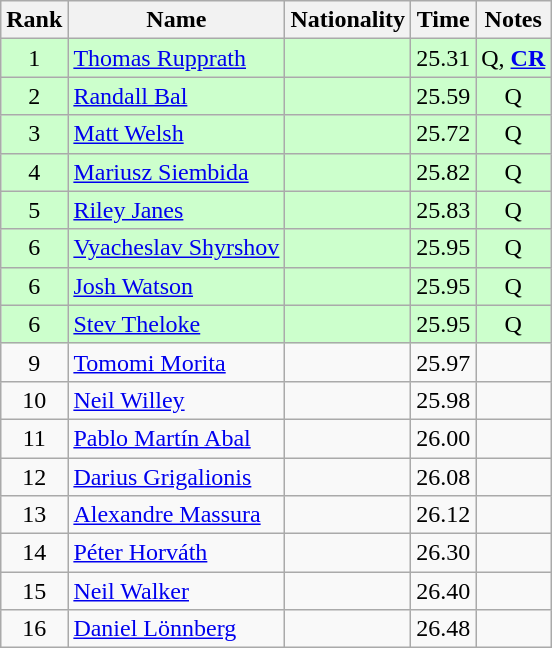<table class="wikitable sortable" style="text-align:center">
<tr>
<th>Rank</th>
<th>Name</th>
<th>Nationality</th>
<th>Time</th>
<th>Notes</th>
</tr>
<tr bgcolor=ccffcc>
<td>1</td>
<td align=left><a href='#'>Thomas Rupprath</a></td>
<td align=left></td>
<td>25.31</td>
<td>Q, <strong><a href='#'>CR</a></strong></td>
</tr>
<tr bgcolor=ccffcc>
<td>2</td>
<td align=left><a href='#'>Randall Bal</a></td>
<td align=left> </td>
<td>25.59</td>
<td>Q</td>
</tr>
<tr bgcolor=ccffcc>
<td>3</td>
<td align=left><a href='#'>Matt Welsh</a></td>
<td align=left> </td>
<td>25.72</td>
<td>Q</td>
</tr>
<tr bgcolor=ccffcc>
<td>4</td>
<td align=left><a href='#'>Mariusz Siembida</a></td>
<td align=left> </td>
<td>25.82</td>
<td>Q</td>
</tr>
<tr bgcolor=ccffcc>
<td>5</td>
<td align=left><a href='#'>Riley Janes</a></td>
<td align=left> </td>
<td>25.83</td>
<td>Q</td>
</tr>
<tr bgcolor=ccffcc>
<td>6</td>
<td align=left><a href='#'>Vyacheslav Shyrshov</a></td>
<td align=left> </td>
<td>25.95</td>
<td>Q</td>
</tr>
<tr bgcolor=ccffcc>
<td>6</td>
<td align=left><a href='#'>Josh Watson</a></td>
<td align=left> </td>
<td>25.95</td>
<td>Q</td>
</tr>
<tr bgcolor=ccffcc>
<td>6</td>
<td align=left><a href='#'>Stev Theloke</a></td>
<td align=left> </td>
<td>25.95</td>
<td>Q</td>
</tr>
<tr>
<td>9</td>
<td align=left><a href='#'>Tomomi Morita</a></td>
<td align=left></td>
<td>25.97</td>
<td></td>
</tr>
<tr>
<td>10</td>
<td align=left><a href='#'>Neil Willey</a></td>
<td align=left> </td>
<td>25.98</td>
<td></td>
</tr>
<tr>
<td>11</td>
<td align=left><a href='#'>Pablo Martín Abal</a></td>
<td align=left> </td>
<td>26.00</td>
<td></td>
</tr>
<tr>
<td>12</td>
<td align=left><a href='#'>Darius Grigalionis</a></td>
<td align=left> </td>
<td>26.08</td>
<td></td>
</tr>
<tr>
<td>13</td>
<td align=left><a href='#'>Alexandre Massura</a></td>
<td align=left> </td>
<td>26.12</td>
<td></td>
</tr>
<tr>
<td>14</td>
<td align=left><a href='#'>Péter Horváth</a></td>
<td align=left> </td>
<td>26.30</td>
<td></td>
</tr>
<tr>
<td>15</td>
<td align=left><a href='#'>Neil Walker</a></td>
<td align=left> </td>
<td>26.40</td>
<td></td>
</tr>
<tr>
<td>16</td>
<td align=left><a href='#'>Daniel Lönnberg</a></td>
<td align=left> </td>
<td>26.48</td>
<td></td>
</tr>
</table>
